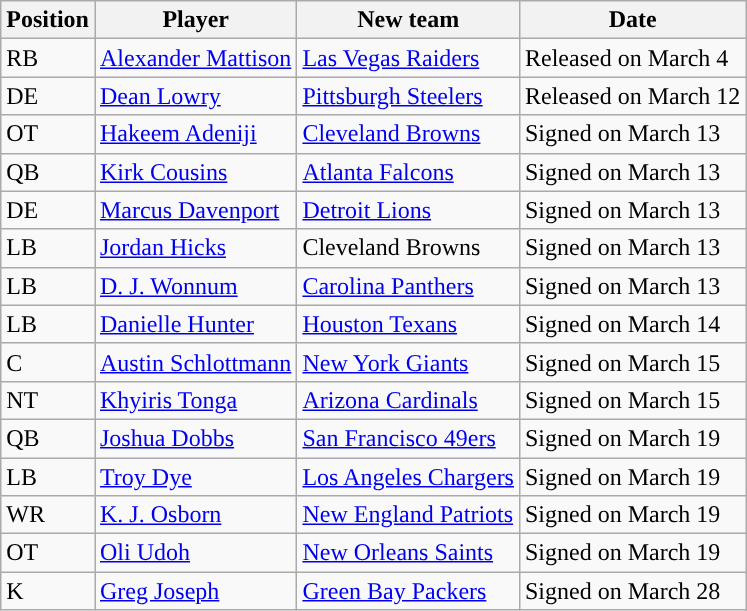<table class="wikitable">
<tr>
<th>Position</th>
<th>Player</th>
<th>New team</th>
<th>Date</th>
</tr>
<tr>
<td>RB</td>
<td><a href='#'>Alexander Mattison</a></td>
<td><a href='#'>Las Vegas Raiders</a></td>
<td>Released on March 4</td>
</tr>
<tr>
<td>DE</td>
<td><a href='#'>Dean Lowry</a></td>
<td><a href='#'>Pittsburgh Steelers</a></td>
<td>Released on March 12</td>
</tr>
<tr>
<td>OT</td>
<td><a href='#'>Hakeem Adeniji</a></td>
<td><a href='#'>Cleveland Browns</a></td>
<td>Signed on March 13</td>
</tr>
<tr>
<td>QB</td>
<td><a href='#'>Kirk Cousins</a></td>
<td><a href='#'>Atlanta Falcons</a></td>
<td>Signed on March 13</td>
</tr>
<tr>
<td>DE</td>
<td><a href='#'>Marcus Davenport</a></td>
<td><a href='#'>Detroit Lions</a></td>
<td>Signed on March 13</td>
</tr>
<tr>
<td>LB</td>
<td><a href='#'>Jordan Hicks</a></td>
<td>Cleveland Browns</td>
<td>Signed on March 13</td>
</tr>
<tr>
<td>LB</td>
<td><a href='#'>D. J. Wonnum</a></td>
<td><a href='#'>Carolina Panthers</a></td>
<td>Signed on March 13</td>
</tr>
<tr>
<td>LB</td>
<td><a href='#'>Danielle Hunter</a></td>
<td><a href='#'>Houston Texans</a></td>
<td>Signed on March 14</td>
</tr>
<tr>
<td>C</td>
<td><a href='#'>Austin Schlottmann</a></td>
<td><a href='#'>New York Giants</a></td>
<td>Signed on March 15</td>
</tr>
<tr>
<td>NT</td>
<td><a href='#'>Khyiris Tonga</a></td>
<td><a href='#'>Arizona Cardinals</a></td>
<td>Signed on March 15</td>
</tr>
<tr>
<td>QB</td>
<td><a href='#'>Joshua Dobbs</a></td>
<td><a href='#'>San Francisco 49ers</a></td>
<td>Signed on March 19</td>
</tr>
<tr>
<td>LB</td>
<td><a href='#'>Troy Dye</a></td>
<td><a href='#'>Los Angeles Chargers</a></td>
<td>Signed on March 19</td>
</tr>
<tr>
<td>WR</td>
<td><a href='#'>K. J. Osborn</a></td>
<td><a href='#'>New England Patriots</a></td>
<td>Signed on March 19</td>
</tr>
<tr>
<td>OT</td>
<td><a href='#'>Oli Udoh</a></td>
<td><a href='#'>New Orleans Saints</a></td>
<td>Signed on March 19</td>
</tr>
<tr>
<td>K</td>
<td><a href='#'>Greg Joseph</a></td>
<td><a href='#'>Green Bay Packers</a></td>
<td>Signed on March 28</td>
</tr>
</table>
